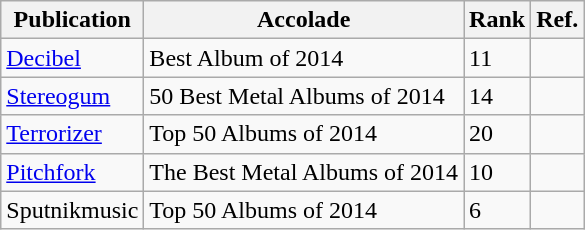<table class="wikitable">
<tr>
<th>Publication</th>
<th>Accolade</th>
<th>Rank</th>
<th>Ref.</th>
</tr>
<tr>
<td><a href='#'>Decibel</a></td>
<td>Best Album of 2014</td>
<td>11</td>
<td></td>
</tr>
<tr>
<td><a href='#'>Stereogum</a></td>
<td>50 Best Metal Albums of 2014</td>
<td>14</td>
<td></td>
</tr>
<tr>
<td><a href='#'>Terrorizer</a></td>
<td>Top 50 Albums of 2014</td>
<td>20</td>
<td></td>
</tr>
<tr>
<td><a href='#'>Pitchfork</a></td>
<td>The Best Metal Albums of 2014</td>
<td>10</td>
<td></td>
</tr>
<tr>
<td>Sputnikmusic</td>
<td>Top 50 Albums of 2014</td>
<td>6</td>
<td></td>
</tr>
</table>
